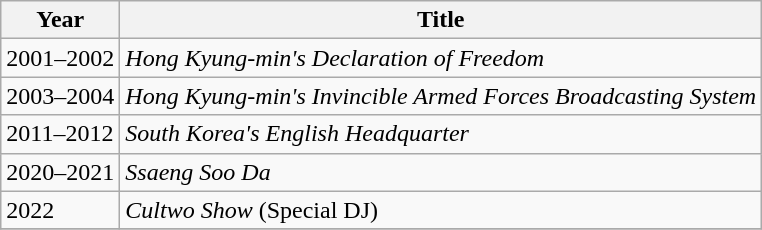<table class="wikitable">
<tr>
<th>Year</th>
<th>Title</th>
</tr>
<tr>
<td>2001–2002</td>
<td><em>Hong Kyung-min's Declaration of Freedom</em></td>
</tr>
<tr>
<td>2003–2004</td>
<td><em>Hong Kyung-min's Invincible Armed Forces Broadcasting System</em></td>
</tr>
<tr>
<td>2011–2012</td>
<td><em>South Korea's English Headquarter</em></td>
</tr>
<tr>
<td>2020–2021</td>
<td><em>Ssaeng Soo Da</em></td>
</tr>
<tr>
<td>2022</td>
<td><em>Cultwo Show</em> (Special DJ)</td>
</tr>
<tr>
</tr>
</table>
